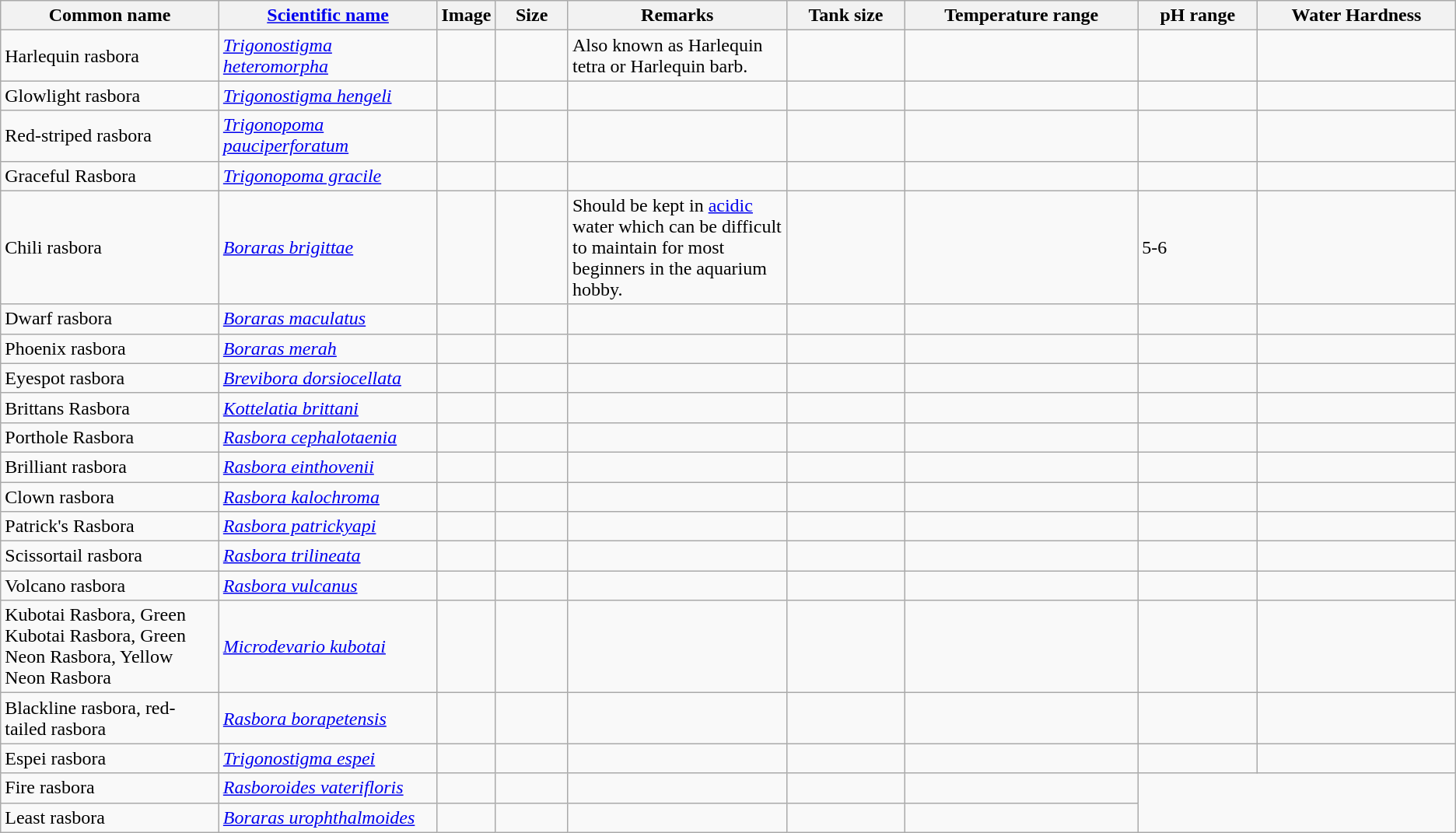<table class="wikitable sortable">
<tr>
<th width="15%">Common name</th>
<th width="15%"><a href='#'>Scientific name</a></th>
<th width="1%">Image</th>
<th width="5%">Size</th>
<th width="15%">Remarks</th>
<th>Tank size</th>
<th class="unsortable">Temperature range</th>
<th class="unsortable">pH range</th>
<th>Water Hardness</th>
</tr>
<tr>
<td>Harlequin rasbora</td>
<td><em><a href='#'>Trigonostigma heteromorpha</a></em></td>
<td align="center"></td>
<td align="center"></td>
<td>Also known as Harlequin tetra or Harlequin barb.</td>
<td></td>
<td></td>
<td></td>
<td></td>
</tr>
<tr>
<td>Glowlight rasbora</td>
<td><em><a href='#'>Trigonostigma hengeli</a></em></td>
<td align="center"></td>
<td align="center"></td>
<td align="center"></td>
<td></td>
<td></td>
<td></td>
<td></td>
</tr>
<tr>
<td>Red-striped rasbora</td>
<td><em><a href='#'>Trigonopoma pauciperforatum</a></em></td>
<td align="center"></td>
<td align="center"></td>
<td></td>
<td></td>
<td></td>
<td></td>
<td></td>
</tr>
<tr>
<td>Graceful Rasbora</td>
<td><em><a href='#'>Trigonopoma gracile</a></em></td>
<td align="center"></td>
<td align="center"></td>
<td></td>
<td></td>
<td></td>
<td></td>
<td></td>
</tr>
<tr>
<td>Chili rasbora</td>
<td><em><a href='#'>Boraras brigittae</a></em></td>
<td align="center"></td>
<td align="center"></td>
<td>Should be kept in <a href='#'>acidic</a> water which can be difficult to maintain for most beginners in the aquarium hobby.</td>
<td></td>
<td></td>
<td>5-6</td>
<td></td>
</tr>
<tr>
<td>Dwarf rasbora</td>
<td><em><a href='#'>Boraras maculatus</a></em></td>
<td></td>
<td align="center"></td>
<td></td>
<td></td>
<td></td>
<td></td>
<td></td>
</tr>
<tr>
<td>Phoenix rasbora</td>
<td><em><a href='#'>Boraras merah</a></em></td>
<td></td>
<td align="center"></td>
<td></td>
<td></td>
<td></td>
<td></td>
<td></td>
</tr>
<tr>
<td>Eyespot rasbora</td>
<td><em><a href='#'>Brevibora dorsiocellata</a></em></td>
<td></td>
<td align="center"></td>
<td></td>
<td></td>
<td></td>
<td></td>
<td></td>
</tr>
<tr>
<td>Brittans Rasbora</td>
<td><em><a href='#'>Kottelatia brittani</a></em></td>
<td></td>
<td align="center"></td>
<td></td>
<td></td>
<td></td>
<td></td>
<td></td>
</tr>
<tr>
<td>Porthole Rasbora</td>
<td><em><a href='#'>Rasbora cephalotaenia</a></em></td>
<td></td>
<td align="center"></td>
<td></td>
<td></td>
<td></td>
<td></td>
<td></td>
</tr>
<tr>
<td>Brilliant rasbora</td>
<td><em><a href='#'>Rasbora einthovenii</a></em></td>
<td></td>
<td align="center"></td>
<td></td>
<td></td>
<td></td>
<td></td>
<td></td>
</tr>
<tr>
<td>Clown rasbora</td>
<td><em><a href='#'>Rasbora kalochroma</a></em></td>
<td></td>
<td align="center"></td>
<td></td>
<td></td>
<td></td>
<td></td>
<td></td>
</tr>
<tr>
<td>Patrick's Rasbora</td>
<td><em><a href='#'>Rasbora patrickyapi</a></em></td>
<td></td>
<td align="center"></td>
<td></td>
<td></td>
<td></td>
<td></td>
<td></td>
</tr>
<tr>
<td>Scissortail rasbora</td>
<td><em><a href='#'>Rasbora trilineata</a></em></td>
<td></td>
<td align="center"></td>
<td></td>
<td></td>
<td></td>
<td></td>
<td></td>
</tr>
<tr>
<td>Volcano rasbora</td>
<td><em><a href='#'>Rasbora vulcanus</a></em></td>
<td></td>
<td align="center"></td>
<td></td>
<td></td>
<td></td>
<td></td>
<td></td>
</tr>
<tr>
<td>Kubotai Rasbora, Green Kubotai Rasbora, Green Neon Rasbora, Yellow Neon Rasbora</td>
<td><em><a href='#'>Microdevario kubotai</a></em></td>
<td align="center"></td>
<td align="center"></td>
<td></td>
<td></td>
<td></td>
<td></td>
<td></td>
</tr>
<tr>
<td>Blackline rasbora, red-tailed rasbora</td>
<td><em><a href='#'>Rasbora borapetensis</a></em></td>
<td align="center"></td>
<td align="center"></td>
<td></td>
<td></td>
<td></td>
<td></td>
<td></td>
</tr>
<tr>
<td>Espei rasbora</td>
<td><em><a href='#'>Trigonostigma espei</a></em></td>
<td align="center"></td>
<td align="center"></td>
<td></td>
<td></td>
<td></td>
<td></td>
<td></td>
</tr>
<tr>
<td>Fire rasbora</td>
<td><em><a href='#'>Rasboroides vaterifloris</a></em></td>
<td align="center"></td>
<td align="center"></td>
<td></td>
<td></td>
<td></td>
</tr>
<tr>
<td>Least rasbora</td>
<td><em><a href='#'>Boraras urophthalmoides</a></em></td>
<td align="center"></td>
<td align="center"></td>
<td></td>
<td></td>
<td></td>
</tr>
</table>
